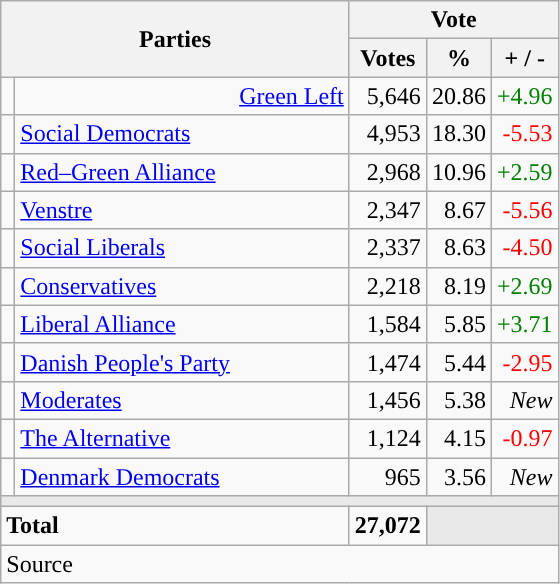<table class="wikitable" style="text-align:right;">
<tr>
<th style="text-align:centre;" rowspan="2" colspan="2" width="225">Parties</th>
<th colspan="3">Vote</th>
</tr>
<tr>
<th width="15">Votes</th>
<th width="15">%</th>
<th width="15">+ / -</th>
</tr>
<tr>
<td width=2 bgcolor=></td>
<td><a href='#'>Green Left</a></td>
<td>5,646</td>
<td>20.86</td>
<td style=color:green;>+4.96</td>
</tr>
<tr>
<td width=2 bgcolor=></td>
<td align=left><a href='#'>Social Democrats</a></td>
<td>4,953</td>
<td>18.30</td>
<td style=color:red;>-5.53</td>
</tr>
<tr>
<td width=2 bgcolor=></td>
<td align=left><a href='#'>Red–Green Alliance</a></td>
<td>2,968</td>
<td>10.96</td>
<td style=color:green;>+2.59</td>
</tr>
<tr>
<td width=2 bgcolor=></td>
<td align=left><a href='#'>Venstre</a></td>
<td>2,347</td>
<td>8.67</td>
<td style=color:red;>-5.56</td>
</tr>
<tr>
<td width=2 bgcolor=></td>
<td align=left><a href='#'>Social Liberals</a></td>
<td>2,337</td>
<td>8.63</td>
<td style=color:red;>-4.50</td>
</tr>
<tr>
<td width=2 bgcolor=></td>
<td align=left><a href='#'>Conservatives</a></td>
<td>2,218</td>
<td>8.19</td>
<td style=color:green;>+2.69</td>
</tr>
<tr>
<td width=2 bgcolor=></td>
<td align=left><a href='#'>Liberal Alliance</a></td>
<td>1,584</td>
<td>5.85</td>
<td style=color:green;>+3.71</td>
</tr>
<tr>
<td width=2 bgcolor=></td>
<td align=left><a href='#'>Danish People's Party</a></td>
<td>1,474</td>
<td>5.44</td>
<td style=color:red;>-2.95</td>
</tr>
<tr>
<td width=2 bgcolor=></td>
<td align=left><a href='#'>Moderates</a></td>
<td>1,456</td>
<td>5.38</td>
<td><em>New</em></td>
</tr>
<tr>
<td width=2 bgcolor=></td>
<td align=left><a href='#'>The Alternative</a></td>
<td>1,124</td>
<td>4.15</td>
<td style=color:red;>-0.97</td>
</tr>
<tr>
<td width=2 bgcolor=></td>
<td align=left><a href='#'>Denmark Democrats</a></td>
<td>965</td>
<td>3.56</td>
<td><em>New</em></td>
</tr>
<tr>
<td colspan="7" bgcolor="#E9E9E9"></td>
</tr>
<tr>
<td align="left" colspan="2"><strong>Total</strong></td>
<td><strong>27,072</strong></td>
<td bgcolor=#E9E9E9 colspan=2></td>
</tr>
<tr>
<td align="left" colspan="6">Source</td>
</tr>
</table>
